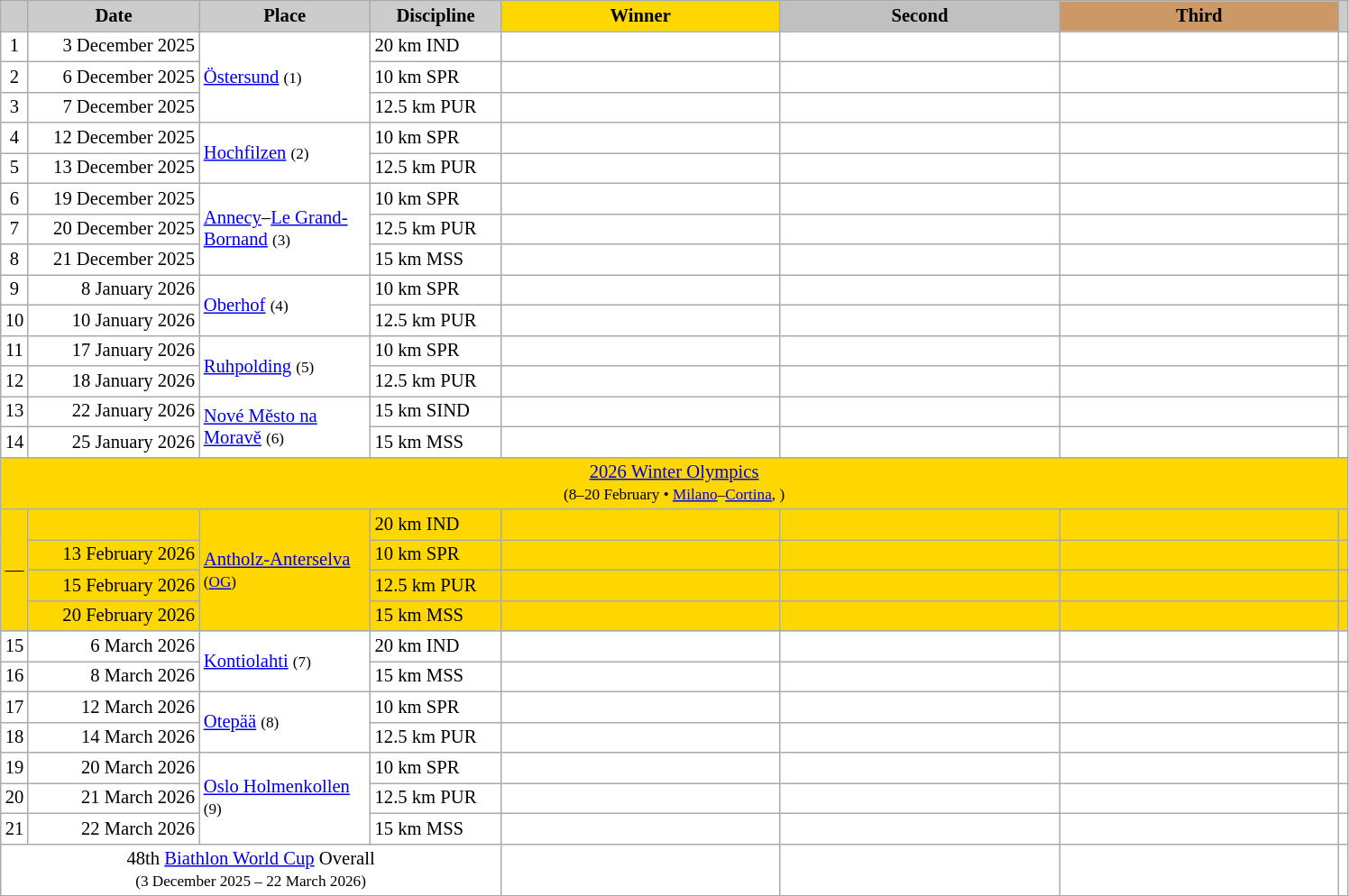<table class="wikitable plainrowheaders" style="background:#fff; font-size:86%; line-height:16px; border:grey solid 1px; border-collapse:collapse;">
<tr>
<th scope="col" style="background:#ccc; width=20 px;"></th>
<th scope="col" style="background:#ccc; width:120px;">Date</th>
<th scope="col" style="background:#ccc; width:120px;">Place <br> </th>
<th scope="col" style="background:#ccc; width:90px;">Discipline</th>
<th scope="col" style="background:gold; width:200px;">Winner</th>
<th scope="col" style="background:silver; width:200px;">Second</th>
<th scope="col" style="background:#c96; width:200px;">Third</th>
<th scope="col" style="background:#ccc; width=20 px;"></th>
</tr>
<tr>
<td align="center">1</td>
<td align="right">3 December 2025</td>
<td rowspan=3> <a href='#'>Östersund</a> <small>(1)</small></td>
<td>20 km IND</td>
<td></td>
<td></td>
<td></td>
<td></td>
</tr>
<tr>
<td align="center">2</td>
<td align="right">6 December 2025</td>
<td>10 km SPR</td>
<td></td>
<td></td>
<td></td>
<td></td>
</tr>
<tr>
<td align="center">3</td>
<td align="right">7 December 2025</td>
<td>12.5 km PUR</td>
<td></td>
<td></td>
<td></td>
<td></td>
</tr>
<tr>
<td align="center">4</td>
<td align="right">12 December 2025</td>
<td rowspan=2> <a href='#'>Hochfilzen</a> <small>(2)</small></td>
<td>10 km SPR</td>
<td></td>
<td></td>
<td></td>
<td></td>
</tr>
<tr>
<td align="center">5</td>
<td align="right">13 December 2025</td>
<td>12.5 km PUR</td>
<td></td>
<td></td>
<td></td>
<td></td>
</tr>
<tr>
<td align="center">6</td>
<td align="right">19 December 2025</td>
<td rowspan=3> <a href='#'>Annecy</a>–<a href='#'>Le Grand-Bornand</a> <small>(3)</small></td>
<td>10 km SPR</td>
<td></td>
<td></td>
<td></td>
<td></td>
</tr>
<tr>
<td align="center">7</td>
<td align="right">20 December 2025</td>
<td>12.5 km PUR</td>
<td></td>
<td></td>
<td></td>
<td></td>
</tr>
<tr>
<td align="center">8</td>
<td align="right">21 December 2025</td>
<td>15 km MSS</td>
<td></td>
<td></td>
<td></td>
<td></td>
</tr>
<tr>
<td align="center">9</td>
<td align="right">8 January 2026</td>
<td rowspan=2> <a href='#'>Oberhof</a> <small>(4)</small></td>
<td>10 km SPR</td>
<td></td>
<td></td>
<td></td>
<td></td>
</tr>
<tr>
<td align="center">10</td>
<td align="right">10 January 2026</td>
<td>12.5 km PUR</td>
<td></td>
<td></td>
<td></td>
<td></td>
</tr>
<tr>
<td align="center">11</td>
<td align="right">17 January 2026</td>
<td rowspan=2> <a href='#'>Ruhpolding</a> <small>(5)</small></td>
<td>10 km SPR</td>
<td></td>
<td></td>
<td></td>
<td></td>
</tr>
<tr>
<td align="center">12</td>
<td align="right">18 January 2026</td>
<td>12.5 km PUR</td>
<td></td>
<td></td>
<td></td>
<td></td>
</tr>
<tr>
<td align="center">13</td>
<td align="right">22 January 2026</td>
<td rowspan=2> <a href='#'>Nové Město na Moravě</a> <small>(6)</small></td>
<td>15 km SIND</td>
<td></td>
<td></td>
<td></td>
<td></td>
</tr>
<tr>
<td align="center">14</td>
<td align="right">25 January 2026</td>
<td>15 km MSS</td>
<td></td>
<td></td>
<td></td>
<td></td>
</tr>
<tr style="background:gold">
<td align=center colspan=8> <a href='#'>2026 Winter Olympics</a><br><small>(8–20 February • <a href='#'>Milano</a>–<a href='#'>Cortina</a>, )</small></td>
</tr>
<tr style="background:gold">
<td align="center" rowspan=4>—</td>
<td align="right"></td>
<td rowspan=4> <a href='#'>Antholz-Anterselva</a> <small>(<a href='#'>OG</a>)</small></td>
<td>20 km IND</td>
<td></td>
<td></td>
<td></td>
<td></td>
</tr>
<tr style="background:gold">
<td align="right">13 February 2026</td>
<td>10 km SPR</td>
<td></td>
<td></td>
<td></td>
<td></td>
</tr>
<tr style="background:gold">
<td align="right">15 February 2026</td>
<td>12.5 km PUR</td>
<td></td>
<td></td>
<td></td>
<td></td>
</tr>
<tr style="background:gold">
<td align="right">20 February 2026</td>
<td>15 km MSS</td>
<td></td>
<td></td>
<td></td>
<td></td>
</tr>
<tr>
<td align="center">15</td>
<td align="right">6 March 2026</td>
<td rowspan=2> <a href='#'>Kontiolahti</a> <small>(7)</small></td>
<td>20 km IND</td>
<td></td>
<td></td>
<td></td>
<td></td>
</tr>
<tr>
<td align="center">16</td>
<td align="right">8 March 2026</td>
<td>15 km MSS</td>
<td></td>
<td></td>
<td></td>
<td></td>
</tr>
<tr>
<td align="center">17</td>
<td align="right">12 March 2026</td>
<td rowspan=2> <a href='#'>Otepää</a> <small>(8)</small></td>
<td>10 km SPR</td>
<td></td>
<td></td>
<td></td>
<td></td>
</tr>
<tr>
<td align="center">18</td>
<td align="right">14 March 2026</td>
<td>12.5 km PUR</td>
<td></td>
<td></td>
<td></td>
<td></td>
</tr>
<tr>
<td align="center">19</td>
<td align="right">20 March 2026</td>
<td rowspan=3> <a href='#'>Oslo Holmenkollen</a> <small>(9)</small></td>
<td>10 km SPR</td>
<td></td>
<td></td>
<td></td>
<td></td>
</tr>
<tr>
<td align="center">20</td>
<td align="right">21 March 2026</td>
<td>12.5 km PUR</td>
<td></td>
<td></td>
<td></td>
<td></td>
</tr>
<tr>
<td align="center">21</td>
<td align="right">22 March 2026</td>
<td>15 km MSS</td>
<td></td>
<td></td>
<td></td>
<td></td>
</tr>
<tr bgcolor="#FFFFFF">
<td colspan="4" align="center">48th <a href='#'>Biathlon World Cup</a> Overall<br><small>(3 December 2025 – 22 March 2026)</small></td>
<td></td>
<td></td>
<td></td>
<td></td>
</tr>
</table>
